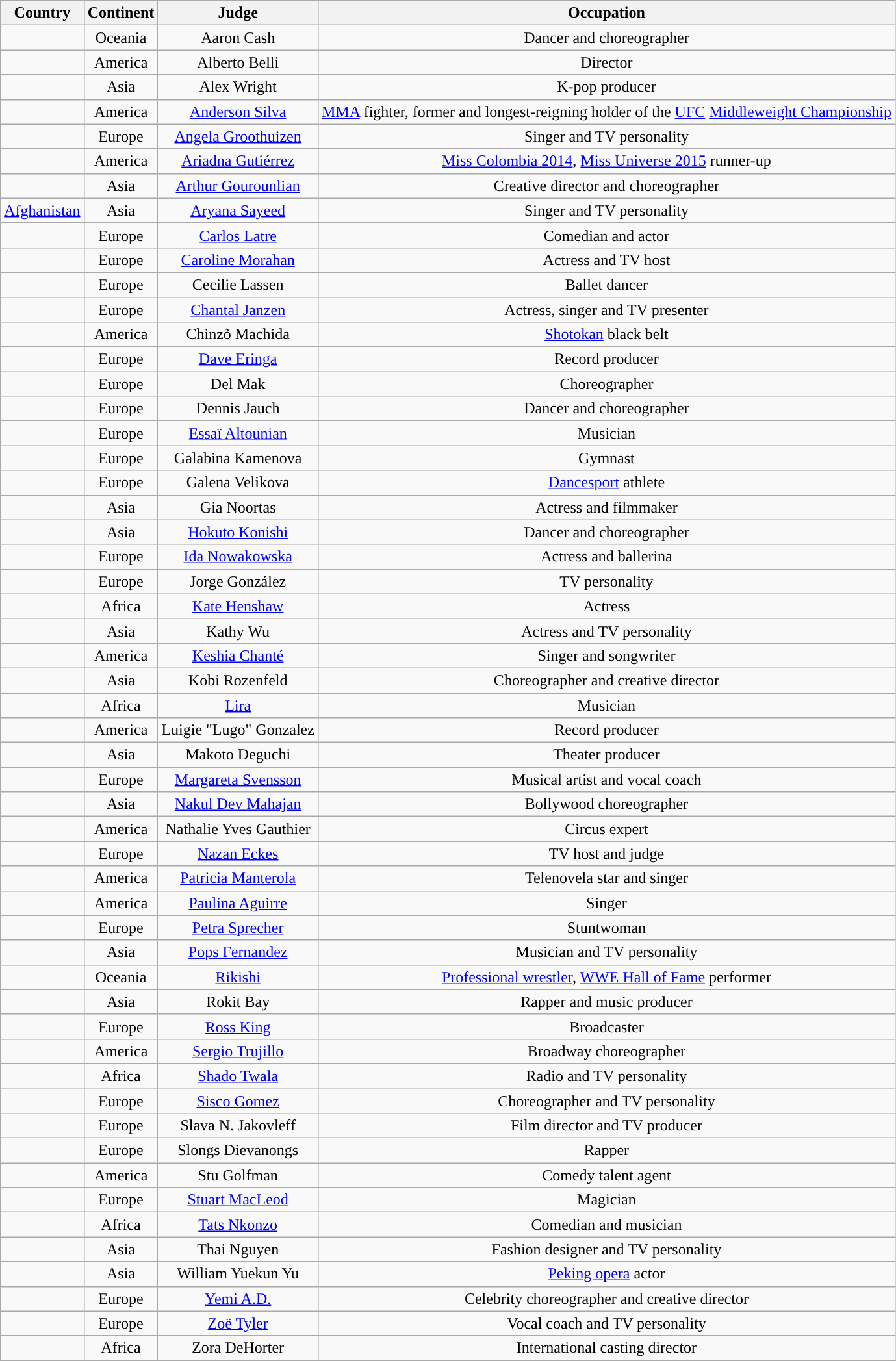<table class="wikitable sortable" style="text-align:center;">
<tr>
<th>Country</th>
<th>Continent</th>
<th>Judge</th>
<th>Occupation</th>
</tr>
<tr>
<td></td>
<td>Oceania</td>
<td>Aaron Cash</td>
<td>Dancer and choreographer</td>
</tr>
<tr>
<td></td>
<td>America</td>
<td>Alberto Belli</td>
<td>Director</td>
</tr>
<tr>
<td></td>
<td>Asia</td>
<td>Alex Wright</td>
<td>K-pop producer</td>
</tr>
<tr>
<td></td>
<td>America</td>
<td><a href='#'>Anderson Silva</a></td>
<td><a href='#'>MMA</a> fighter, former and longest-reigning holder of the <a href='#'>UFC</a> <a href='#'>Middleweight Championship</a></td>
</tr>
<tr>
<td></td>
<td>Europe</td>
<td><a href='#'>Angela Groothuizen</a></td>
<td>Singer and TV personality</td>
</tr>
<tr>
<td></td>
<td>America</td>
<td><a href='#'>Ariadna Gutiérrez</a></td>
<td><a href='#'>Miss Colombia 2014</a>, <a href='#'>Miss Universe 2015</a> runner-up</td>
</tr>
<tr>
<td></td>
<td>Asia</td>
<td><a href='#'>Arthur Gourounlian</a></td>
<td>Creative director and choreographer</td>
</tr>
<tr>
<td> <a href='#'>Afghanistan</a></td>
<td>Asia</td>
<td><a href='#'>Aryana Sayeed</a></td>
<td>Singer and TV personality</td>
</tr>
<tr>
<td></td>
<td>Europe</td>
<td><a href='#'>Carlos Latre</a></td>
<td>Comedian and actor</td>
</tr>
<tr>
<td></td>
<td>Europe</td>
<td><a href='#'>Caroline Morahan</a></td>
<td>Actress and TV host</td>
</tr>
<tr>
<td></td>
<td>Europe</td>
<td>Cecilie Lassen</td>
<td>Ballet dancer</td>
</tr>
<tr>
<td></td>
<td>Europe</td>
<td><a href='#'>Chantal Janzen</a></td>
<td>Actress, singer and TV presenter</td>
</tr>
<tr>
<td></td>
<td>America</td>
<td>Chinzõ Machida</td>
<td><a href='#'>Shotokan</a> black belt</td>
</tr>
<tr>
<td></td>
<td>Europe</td>
<td><a href='#'>Dave Eringa</a></td>
<td>Record producer</td>
</tr>
<tr>
<td></td>
<td>Europe</td>
<td>Del Mak</td>
<td>Choreographer</td>
</tr>
<tr>
<td></td>
<td>Europe</td>
<td>Dennis Jauch</td>
<td>Dancer and choreographer</td>
</tr>
<tr>
<td></td>
<td>Europe</td>
<td><a href='#'>Essaï Altounian</a></td>
<td>Musician</td>
</tr>
<tr>
<td></td>
<td>Europe</td>
<td>Galabina Kamenova</td>
<td>Gymnast</td>
</tr>
<tr>
<td></td>
<td>Europe</td>
<td>Galena Velikova</td>
<td><a href='#'>Dancesport</a> athlete</td>
</tr>
<tr>
<td></td>
<td>Asia</td>
<td>Gia Noortas</td>
<td>Actress and filmmaker</td>
</tr>
<tr>
<td></td>
<td>Asia</td>
<td><a href='#'>Hokuto Konishi</a></td>
<td>Dancer and choreographer</td>
</tr>
<tr>
<td></td>
<td>Europe</td>
<td><a href='#'>Ida Nowakowska</a></td>
<td>Actress and ballerina</td>
</tr>
<tr>
<td></td>
<td>Europe</td>
<td>Jorge González</td>
<td>TV personality</td>
</tr>
<tr>
<td></td>
<td>Africa</td>
<td><a href='#'>Kate Henshaw</a></td>
<td>Actress</td>
</tr>
<tr>
<td></td>
<td>Asia</td>
<td>Kathy Wu</td>
<td>Actress and TV personality</td>
</tr>
<tr>
<td></td>
<td>America</td>
<td><a href='#'>Keshia Chanté</a></td>
<td>Singer and songwriter</td>
</tr>
<tr>
<td></td>
<td>Asia</td>
<td>Kobi Rozenfeld</td>
<td>Choreographer and creative director</td>
</tr>
<tr>
<td></td>
<td>Africa</td>
<td><a href='#'>Lira</a></td>
<td>Musician</td>
</tr>
<tr>
<td></td>
<td>America</td>
<td>Luigie "Lugo" Gonzalez</td>
<td>Record producer</td>
</tr>
<tr>
<td></td>
<td>Asia</td>
<td>Makoto Deguchi</td>
<td>Theater producer</td>
</tr>
<tr>
<td></td>
<td>Europe</td>
<td><a href='#'>Margareta Svensson</a></td>
<td>Musical artist and vocal coach</td>
</tr>
<tr>
<td></td>
<td>Asia</td>
<td><a href='#'>Nakul Dev Mahajan</a></td>
<td>Bollywood choreographer</td>
</tr>
<tr>
<td></td>
<td>America</td>
<td>Nathalie Yves Gauthier</td>
<td>Circus expert</td>
</tr>
<tr>
<td></td>
<td>Europe</td>
<td><a href='#'>Nazan Eckes</a></td>
<td>TV host and judge</td>
</tr>
<tr>
<td></td>
<td>America</td>
<td><a href='#'>Patricia Manterola</a></td>
<td>Telenovela star and singer</td>
</tr>
<tr>
<td></td>
<td>America</td>
<td><a href='#'>Paulina Aguirre</a></td>
<td>Singer</td>
</tr>
<tr>
<td></td>
<td>Europe</td>
<td><a href='#'>Petra Sprecher</a></td>
<td>Stuntwoman</td>
</tr>
<tr>
<td></td>
<td>Asia</td>
<td><a href='#'>Pops Fernandez</a></td>
<td>Musician and TV personality</td>
</tr>
<tr>
<td></td>
<td>Oceania</td>
<td><a href='#'>Rikishi</a></td>
<td><a href='#'>Professional wrestler</a>, <a href='#'>WWE Hall of Fame</a> performer</td>
</tr>
<tr>
<td></td>
<td>Asia</td>
<td>Rokit Bay</td>
<td>Rapper and music producer</td>
</tr>
<tr>
<td></td>
<td>Europe</td>
<td><a href='#'>Ross King</a></td>
<td>Broadcaster</td>
</tr>
<tr>
<td></td>
<td>America</td>
<td><a href='#'>Sergio Trujillo</a></td>
<td>Broadway choreographer</td>
</tr>
<tr>
<td></td>
<td>Africa</td>
<td><a href='#'>Shado Twala</a></td>
<td>Radio and TV personality</td>
</tr>
<tr>
<td></td>
<td>Europe</td>
<td><a href='#'>Sisco Gomez</a></td>
<td>Choreographer and TV personality</td>
</tr>
<tr>
<td></td>
<td>Europe</td>
<td>Slava N. Jakovleff</td>
<td>Film director and TV producer</td>
</tr>
<tr>
<td></td>
<td>Europe</td>
<td>Slongs Dievanongs</td>
<td>Rapper</td>
</tr>
<tr>
<td></td>
<td>America</td>
<td>Stu Golfman</td>
<td>Comedy talent agent</td>
</tr>
<tr>
<td></td>
<td>Europe</td>
<td><a href='#'>Stuart MacLeod</a></td>
<td>Magician</td>
</tr>
<tr>
<td></td>
<td>Africa</td>
<td><a href='#'>Tats Nkonzo</a></td>
<td>Comedian and musician</td>
</tr>
<tr>
<td></td>
<td>Asia</td>
<td>Thai Nguyen</td>
<td>Fashion designer and TV personality</td>
</tr>
<tr>
<td></td>
<td>Asia</td>
<td>William Yuekun Yu</td>
<td><a href='#'>Peking opera</a> actor</td>
</tr>
<tr>
<td></td>
<td>Europe</td>
<td><a href='#'>Yemi A.D.</a></td>
<td>Celebrity choreographer and creative director</td>
</tr>
<tr>
<td></td>
<td>Europe</td>
<td><a href='#'>Zoë Tyler</a></td>
<td>Vocal coach and TV personality</td>
</tr>
<tr>
<td></td>
<td>Africa</td>
<td>Zora DeHorter</td>
<td>International casting director</td>
</tr>
<tr>
</tr>
</table>
